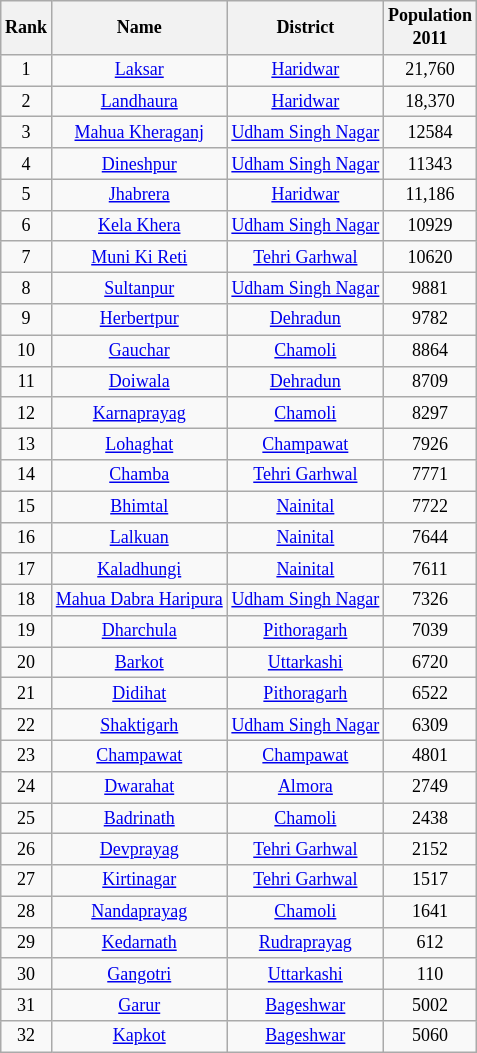<table class="sortable wikitable" style="text-align:center;font-size: 9pt">
<tr>
<th>Rank</th>
<th>Name</th>
<th>District</th>
<th>Population<br>2011</th>
</tr>
<tr>
<td>1</td>
<td><a href='#'>Laksar</a></td>
<td><a href='#'>Haridwar</a></td>
<td>21,760</td>
</tr>
<tr>
<td>2</td>
<td><a href='#'>Landhaura</a></td>
<td><a href='#'>Haridwar</a></td>
<td>18,370</td>
</tr>
<tr>
<td>3</td>
<td><a href='#'>Mahua Kheraganj</a></td>
<td><a href='#'>Udham Singh Nagar</a></td>
<td>12584</td>
</tr>
<tr>
<td>4</td>
<td><a href='#'>Dineshpur</a></td>
<td><a href='#'>Udham Singh Nagar</a></td>
<td>11343</td>
</tr>
<tr>
<td>5</td>
<td><a href='#'>Jhabrera</a></td>
<td><a href='#'>Haridwar</a></td>
<td>11,186</td>
</tr>
<tr>
<td>6</td>
<td><a href='#'>Kela Khera</a></td>
<td><a href='#'>Udham Singh Nagar</a></td>
<td>10929</td>
</tr>
<tr>
<td>7</td>
<td><a href='#'>Muni Ki Reti</a></td>
<td><a href='#'>Tehri Garhwal</a></td>
<td>10620</td>
</tr>
<tr>
<td>8</td>
<td><a href='#'>Sultanpur</a></td>
<td><a href='#'>Udham Singh Nagar</a></td>
<td>9881</td>
</tr>
<tr>
<td>9</td>
<td><a href='#'>Herbertpur</a></td>
<td><a href='#'>Dehradun</a></td>
<td>9782</td>
</tr>
<tr>
<td>10</td>
<td><a href='#'>Gauchar</a></td>
<td><a href='#'>Chamoli</a></td>
<td>8864</td>
</tr>
<tr>
<td>11</td>
<td><a href='#'>Doiwala</a></td>
<td><a href='#'>Dehradun</a></td>
<td>8709</td>
</tr>
<tr>
<td>12</td>
<td><a href='#'>Karnaprayag</a></td>
<td><a href='#'>Chamoli</a></td>
<td>8297</td>
</tr>
<tr>
<td>13</td>
<td><a href='#'>Lohaghat</a></td>
<td><a href='#'>Champawat</a></td>
<td>7926</td>
</tr>
<tr>
<td>14</td>
<td><a href='#'>Chamba</a></td>
<td><a href='#'>Tehri Garhwal</a></td>
<td>7771</td>
</tr>
<tr>
<td>15</td>
<td><a href='#'>Bhimtal</a></td>
<td><a href='#'>Nainital</a></td>
<td>7722</td>
</tr>
<tr>
<td>16</td>
<td><a href='#'>Lalkuan</a></td>
<td><a href='#'>Nainital</a></td>
<td>7644</td>
</tr>
<tr>
<td>17</td>
<td><a href='#'>Kaladhungi</a></td>
<td><a href='#'>Nainital</a></td>
<td>7611</td>
</tr>
<tr>
<td>18</td>
<td><a href='#'>Mahua Dabra Haripura</a></td>
<td><a href='#'>Udham Singh Nagar</a></td>
<td>7326</td>
</tr>
<tr>
<td>19</td>
<td><a href='#'>Dharchula</a></td>
<td><a href='#'>Pithoragarh</a></td>
<td>7039</td>
</tr>
<tr>
<td>20</td>
<td><a href='#'>Barkot</a></td>
<td><a href='#'>Uttarkashi</a></td>
<td>6720</td>
</tr>
<tr>
<td>21</td>
<td><a href='#'>Didihat</a></td>
<td><a href='#'>Pithoragarh</a></td>
<td>6522</td>
</tr>
<tr>
<td>22</td>
<td><a href='#'>Shaktigarh</a></td>
<td><a href='#'>Udham Singh Nagar</a></td>
<td>6309</td>
</tr>
<tr>
<td>23</td>
<td><a href='#'>Champawat</a></td>
<td><a href='#'>Champawat</a></td>
<td>4801</td>
</tr>
<tr>
<td>24</td>
<td><a href='#'>Dwarahat</a></td>
<td><a href='#'>Almora</a></td>
<td>2749</td>
</tr>
<tr>
<td>25</td>
<td><a href='#'>Badrinath</a></td>
<td><a href='#'>Chamoli</a></td>
<td>2438</td>
</tr>
<tr>
<td>26</td>
<td><a href='#'>Devprayag</a></td>
<td><a href='#'>Tehri Garhwal</a></td>
<td>2152</td>
</tr>
<tr>
<td>27</td>
<td><a href='#'>Kirtinagar</a></td>
<td><a href='#'>Tehri Garhwal</a></td>
<td>1517</td>
</tr>
<tr>
<td>28</td>
<td><a href='#'>Nandaprayag</a></td>
<td><a href='#'>Chamoli</a></td>
<td>1641</td>
</tr>
<tr>
<td>29</td>
<td><a href='#'>Kedarnath</a></td>
<td><a href='#'>Rudraprayag</a></td>
<td>612</td>
</tr>
<tr>
<td>30</td>
<td><a href='#'>Gangotri</a></td>
<td><a href='#'>Uttarkashi</a></td>
<td>110</td>
</tr>
<tr>
<td>31</td>
<td><a href='#'>Garur</a></td>
<td><a href='#'>Bageshwar</a></td>
<td>5002</td>
</tr>
<tr>
<td>32</td>
<td><a href='#'>Kapkot</a></td>
<td><a href='#'>Bageshwar</a></td>
<td>5060</td>
</tr>
</table>
